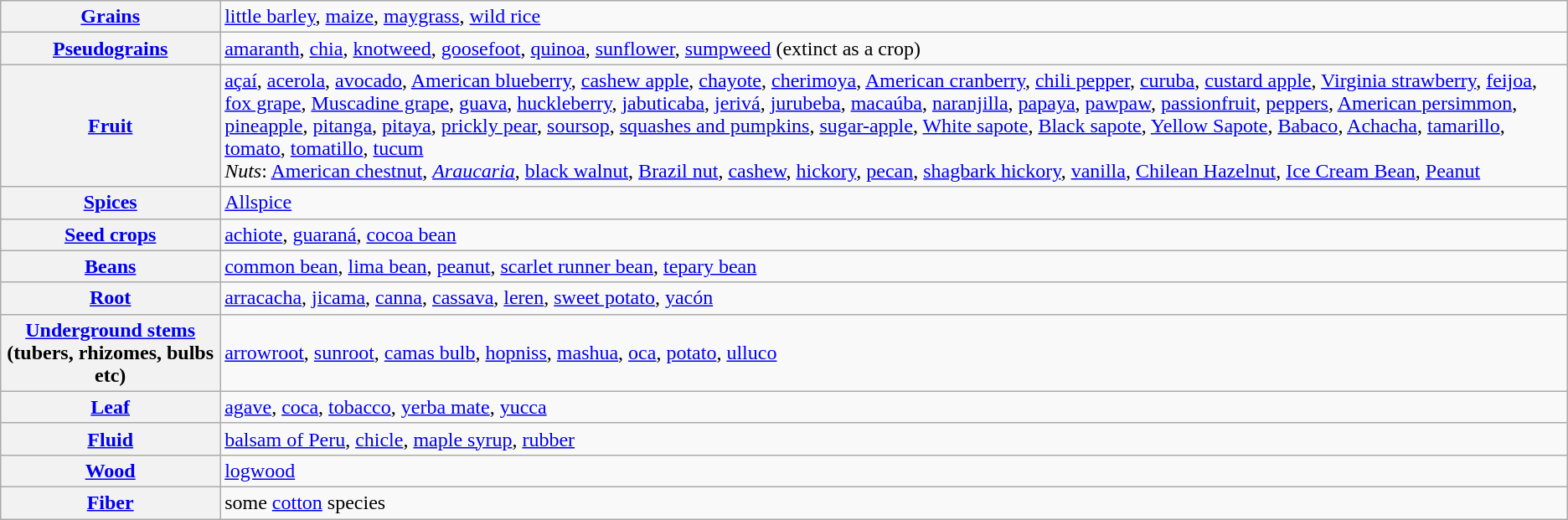<table class="wikitable">
<tr>
<th><a href='#'>Grains</a></th>
<td><a href='#'>little barley</a>, <a href='#'>maize</a>, <a href='#'>maygrass</a>, <a href='#'>wild rice</a></td>
</tr>
<tr>
<th><a href='#'>Pseudograins</a></th>
<td><a href='#'>amaranth</a>, <a href='#'>chia</a>, <a href='#'>knotweed</a>, <a href='#'>goosefoot</a>, <a href='#'>quinoa</a>, <a href='#'>sunflower</a>, <a href='#'>sumpweed</a> (extinct as a crop)</td>
</tr>
<tr>
<th><a href='#'>Fruit</a></th>
<td><a href='#'>açaí</a>, <a href='#'>acerola</a>, <a href='#'>avocado</a>, <a href='#'>American blueberry</a>, <a href='#'>cashew apple</a>, <a href='#'>chayote</a>, <a href='#'>cherimoya</a>, <a href='#'>American cranberry</a>, <a href='#'>chili pepper</a>, <a href='#'>curuba</a>, <a href='#'>custard apple</a>, <a href='#'>Virginia strawberry</a>, <a href='#'>feijoa</a>, <a href='#'>fox grape</a>, <a href='#'>Muscadine grape</a>, <a href='#'>guava</a>, <a href='#'>huckleberry</a>, <a href='#'>jabuticaba</a>, <a href='#'>jerivá</a>, <a href='#'>jurubeba</a>, <a href='#'>macaúba</a>, <a href='#'>naranjilla</a>, <a href='#'>papaya</a>, <a href='#'>pawpaw</a>, <a href='#'>passionfruit</a>, <a href='#'>peppers</a>, <a href='#'> American persimmon</a>, <a href='#'>pineapple</a>, <a href='#'>pitanga</a>, <a href='#'>pitaya</a>, <a href='#'>prickly pear</a>, <a href='#'>soursop</a>, <a href='#'>squashes and pumpkins</a>, <a href='#'>sugar-apple</a>, <a href='#'>White sapote</a>, <a href='#'>Black sapote</a>, <a href='#'>Yellow Sapote</a>, <a href='#'>Babaco</a>, <a href='#'>Achacha</a>,  <a href='#'>tamarillo</a>,  <a href='#'>tomato</a>, <a href='#'>tomatillo</a>, <a href='#'>tucum</a><br><em>Nuts</em>: <a href='#'>American chestnut</a>, <a href='#'><em>Araucaria</em></a>, <a href='#'>black walnut</a>, <a href='#'>Brazil nut</a>, <a href='#'>cashew</a>, <a href='#'>hickory</a>, <a href='#'>pecan</a>, <a href='#'>shagbark hickory</a>, <a href='#'>vanilla</a>, <a href='#'>Chilean Hazelnut</a>, <a href='#'>Ice Cream Bean</a>, <a href='#'>Peanut</a></td>
</tr>
<tr>
<th><a href='#'>Spices</a></th>
<td><a href='#'>Allspice</a></td>
</tr>
<tr>
<th><a href='#'>Seed crops</a></th>
<td><a href='#'>achiote</a>, <a href='#'>guaraná</a>, <a href='#'>cocoa bean</a></td>
</tr>
<tr>
<th><a href='#'>Beans</a></th>
<td><a href='#'>common bean</a>, <a href='#'>lima bean</a>, <a href='#'>peanut</a>, <a href='#'>scarlet runner bean</a>, <a href='#'>tepary bean</a></td>
</tr>
<tr>
<th><a href='#'>Root</a></th>
<td><a href='#'>arracacha</a>, <a href='#'>jicama</a>,  <a href='#'>canna</a>, <a href='#'>cassava</a>, <a href='#'>leren</a>, <a href='#'>sweet potato</a>, <a href='#'>yacón</a></td>
</tr>
<tr>
<th><a href='#'>Underground stems</a> (tubers, rhizomes, bulbs etc)</th>
<td><a href='#'>arrowroot</a>, <a href='#'>sunroot</a>, <a href='#'>camas bulb</a>, <a href='#'>hopniss</a>, <a href='#'>mashua</a>, <a href='#'>oca</a>, <a href='#'>potato</a>, <a href='#'>ulluco</a></td>
</tr>
<tr>
<th><a href='#'>Leaf</a></th>
<td><a href='#'>agave</a>, <a href='#'>coca</a>, <a href='#'>tobacco</a>, <a href='#'>yerba mate</a>, <a href='#'>yucca</a></td>
</tr>
<tr>
<th><a href='#'>Fluid</a></th>
<td><a href='#'>balsam of Peru</a>, <a href='#'>chicle</a>, <a href='#'>maple syrup</a>, <a href='#'>rubber</a></td>
</tr>
<tr>
<th><a href='#'>Wood</a></th>
<td><a href='#'>logwood</a></td>
</tr>
<tr>
<th><a href='#'>Fiber</a></th>
<td>some <a href='#'>cotton</a> species</td>
</tr>
</table>
